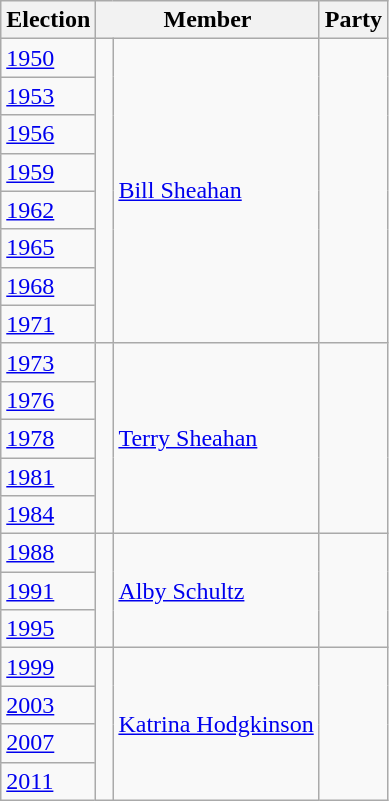<table class="wikitable">
<tr>
<th>Election</th>
<th colspan="2">Member</th>
<th>Party</th>
</tr>
<tr>
<td><a href='#'>1950</a></td>
<td rowspan="8" > </td>
<td rowspan="8"><a href='#'>Bill Sheahan</a></td>
<td rowspan="8"></td>
</tr>
<tr>
<td><a href='#'>1953</a></td>
</tr>
<tr>
<td><a href='#'>1956</a></td>
</tr>
<tr>
<td><a href='#'>1959</a></td>
</tr>
<tr>
<td><a href='#'>1962</a></td>
</tr>
<tr>
<td><a href='#'>1965</a></td>
</tr>
<tr>
<td><a href='#'>1968</a></td>
</tr>
<tr>
<td><a href='#'>1971</a></td>
</tr>
<tr>
<td><a href='#'>1973</a></td>
<td rowspan="5" > </td>
<td rowspan="5"><a href='#'>Terry Sheahan</a></td>
<td rowspan="5"></td>
</tr>
<tr>
<td><a href='#'>1976</a></td>
</tr>
<tr>
<td><a href='#'>1978</a></td>
</tr>
<tr>
<td><a href='#'>1981</a></td>
</tr>
<tr>
<td><a href='#'>1984</a></td>
</tr>
<tr>
<td><a href='#'>1988</a></td>
<td rowspan="3" > </td>
<td rowspan="3"><a href='#'>Alby Schultz</a></td>
<td rowspan="3"></td>
</tr>
<tr>
<td><a href='#'>1991</a></td>
</tr>
<tr>
<td><a href='#'>1995</a></td>
</tr>
<tr>
<td><a href='#'>1999</a></td>
<td rowspan="4" > </td>
<td rowspan="4"><a href='#'>Katrina Hodgkinson</a></td>
<td rowspan="4"></td>
</tr>
<tr>
<td><a href='#'>2003</a></td>
</tr>
<tr>
<td><a href='#'>2007</a></td>
</tr>
<tr>
<td><a href='#'>2011</a></td>
</tr>
</table>
